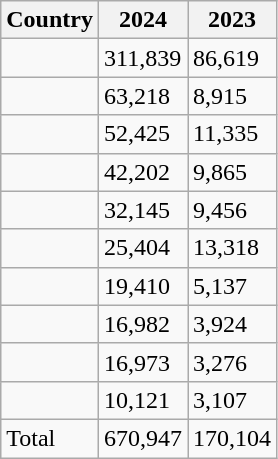<table class="wikitable sortable">
<tr>
<th>Country</th>
<th>2024</th>
<th>2023</th>
</tr>
<tr>
<td></td>
<td>311,839</td>
<td>86,619</td>
</tr>
<tr>
<td></td>
<td>63,218</td>
<td>8,915</td>
</tr>
<tr>
<td></td>
<td>52,425</td>
<td>11,335</td>
</tr>
<tr>
<td></td>
<td>42,202</td>
<td>9,865</td>
</tr>
<tr>
<td></td>
<td>32,145</td>
<td>9,456</td>
</tr>
<tr>
<td></td>
<td>25,404</td>
<td>13,318</td>
</tr>
<tr>
<td></td>
<td>19,410</td>
<td>5,137</td>
</tr>
<tr>
<td></td>
<td>16,982</td>
<td>3,924</td>
</tr>
<tr>
<td></td>
<td>16,973</td>
<td>3,276</td>
</tr>
<tr>
<td></td>
<td>10,121</td>
<td>3,107</td>
</tr>
<tr class=sortbottom>
<td>Total</td>
<td>670,947</td>
<td>170,104</td>
</tr>
</table>
